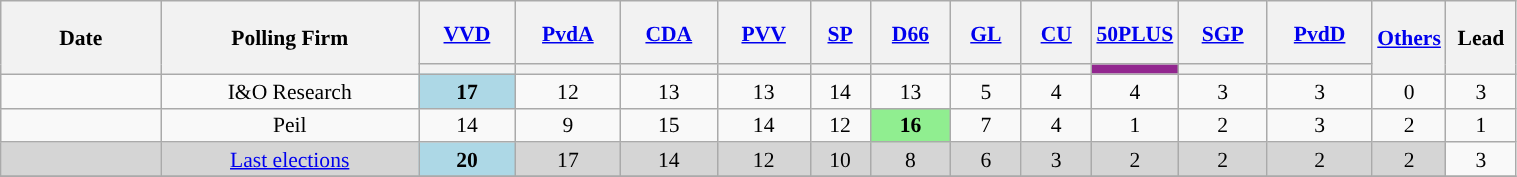<table class="wikitable sortable" style="text-align:center; font-size:90%; line-height:16px;" width="80%">
<tr style="height:42px;">
<th style="width:100px;" rowspan="2">Date</th>
<th style="width:165px;" rowspan="2">Polling Firm</th>
<th class="unsortable"><a href='#'><span>VVD</span></a></th>
<th class="unsortable"><a href='#'><span>PvdA</span></a></th>
<th class="unsortable"><a href='#'><span>CDA</span></a></th>
<th class="unsortable"><a href='#'><span>PVV</span></a></th>
<th class="unsortable"><a href='#'><span>SP</span></a></th>
<th class="unsortable"><a href='#'><span>D66</span></a></th>
<th class="unsortable"><a href='#'><span>GL</span></a></th>
<th class="unsortable"><a href='#'><span>CU</span></a></th>
<th class="unsortable"><a href='#'><span>50PLUS</span></a></th>
<th class="unsortable"><a href='#'><span>SGP</span></a></th>
<th class="unsortable"><a href='#'><span>PvdD</span></a></th>
<th class="unsortable" style="width:40px;" rowspan="2"><a href='#'><span>Others</span></a></th>
<th style="width:40px;" rowspan="2">Lead</th>
</tr>
<tr>
<th style="background:"></th>
<th style="background:"></th>
<th style="background:"></th>
<th style="background:"></th>
<th style="background:"></th>
<th style="background:"></th>
<th style="background:"></th>
<th style="background:"></th>
<th style="background:#92278F; width:40px;"></th>
<th style="background:"></th>
<th style="background:"></th>
</tr>
<tr>
<td></td>
<td>I&O Research</td>
<td style="background:lightblue"><strong>17</strong></td>
<td>12</td>
<td>13</td>
<td>13</td>
<td>14</td>
<td>13</td>
<td>5</td>
<td>4</td>
<td>4</td>
<td>3</td>
<td>3</td>
<td>0</td>
<td style="background:">3</td>
</tr>
<tr>
<td></td>
<td>Peil</td>
<td>14</td>
<td>9</td>
<td>15</td>
<td>14</td>
<td>12</td>
<td style="background:lightgreen"><strong>16</strong></td>
<td>7</td>
<td>4</td>
<td>1</td>
<td>2</td>
<td>3</td>
<td>2</td>
<td style="background:">1</td>
</tr>
<tr>
<td style="background:#D5D5D5"></td>
<td style="background:#D5D5D5"><a href='#'>Last elections</a></td>
<td style="background:lightblue"><strong>20</strong></td>
<td style="background:#D5D5D5">17</td>
<td style="background:#D5D5D5">14</td>
<td style="background:#D5D5D5">12</td>
<td style="background:#D5D5D5">10</td>
<td style="background:#D5D5D5">8</td>
<td style="background:#D5D5D5">6</td>
<td style="background:#D5D5D5">3</td>
<td style="background:#D5D5D5">2</td>
<td style="background:#D5D5D5">2</td>
<td style="background:#D5D5D5">2</td>
<td style="background:#D5D5D5">2</td>
<td style="background:">3</td>
</tr>
<tr>
</tr>
</table>
